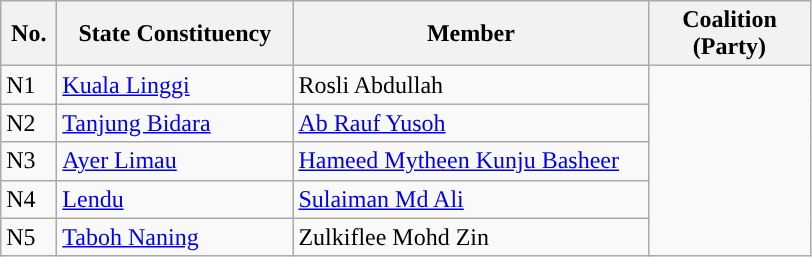<table class="wikitable">
<tr>
<th width="30">No.</th>
<th width="150">State Constituency</th>
<th width="230">Member</th>
<th width="100">Coalition (Party)</th>
</tr>
<tr>
<td>N1</td>
<td><a href='#'>Kuala Linggi</a></td>
<td>Rosli Abdullah</td>
<td rowspan="5"></td>
</tr>
<tr>
<td>N2</td>
<td><a href='#'>Tanjung Bidara</a></td>
<td><a href='#'>Ab Rauf Yusoh</a></td>
</tr>
<tr>
<td>N3</td>
<td><a href='#'>Ayer Limau</a></td>
<td><a href='#'>Hameed Mytheen Kunju Basheer</a></td>
</tr>
<tr>
<td>N4</td>
<td><a href='#'>Lendu</a></td>
<td><a href='#'>Sulaiman Md Ali</a></td>
</tr>
<tr>
<td>N5</td>
<td><a href='#'>Taboh Naning</a></td>
<td>Zulkiflee Mohd Zin</td>
</tr>
</table>
